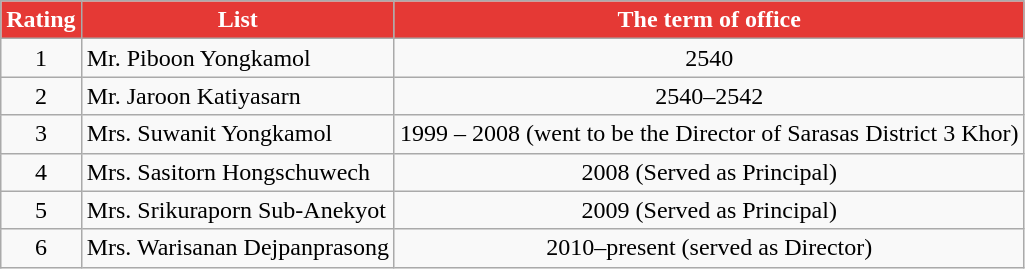<table class="wikitable">
<tr>
<th style="background:#e53935;color:#fff;text-align: center;">Rating</th>
<th style="background:#e53935;color:#fff;text-align: center;">List</th>
<th style="background:#e53935;color:#fff;text-align: center;">The term of office</th>
</tr>
<tr>
<td style = "text-align: center;">1</td>
<td>Mr. Piboon Yongkamol</td>
<td style = "text-align: center;">2540</td>
</tr>
<tr>
<td style = "text-align: center;">2</td>
<td>Mr. Jaroon Katiyasarn</td>
<td style = "text-align: center;">2540–2542</td>
</tr>
<tr>
<td style = "text-align: center;">3</td>
<td>Mrs. Suwanit Yongkamol</td>
<td style = "text-align: center;">1999 – 2008 (went to be the Director of Sarasas District 3 Khor)</td>
</tr>
<tr>
<td style = "text-align: center;">4</td>
<td>Mrs. Sasitorn Hongschuwech</td>
<td style = "text-align: center;">2008 (Served as Principal)</td>
</tr>
<tr>
<td style = "text-align: center;">5</td>
<td>Mrs. Srikuraporn Sub-Anekyot</td>
<td style = "text-align: center;">2009 (Served as Principal)</td>
</tr>
<tr>
<td style = "text-align: center;">6</td>
<td>Mrs. Warisanan Dejpanprasong</td>
<td style = "text-align: center;">2010–present (served as Director)</td>
</tr>
</table>
